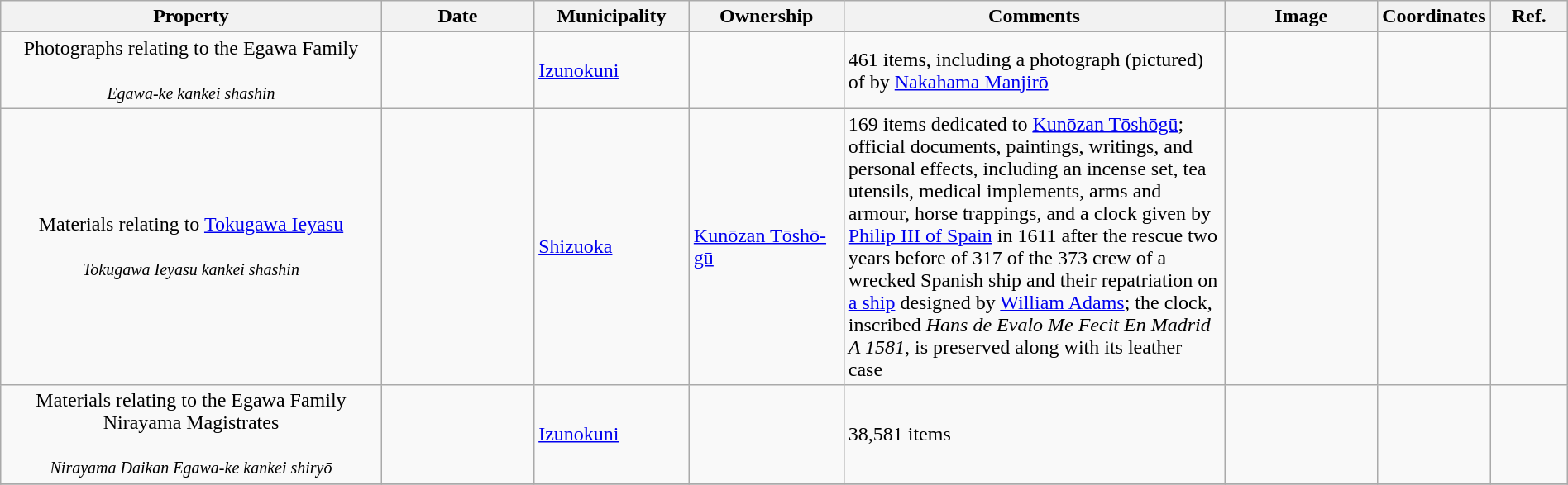<table class="wikitable sortable"  style="width:100%;">
<tr>
<th width="25%" align="left">Property</th>
<th width="10%" align="left" data-sort-type="number">Date</th>
<th width="10%" align="left">Municipality</th>
<th width="10%" align="left">Ownership</th>
<th width="25%" align="left" class="unsortable">Comments</th>
<th width="10%" align="left" class="unsortable">Image</th>
<th width="5%" align="left" class="unsortable">Coordinates</th>
<th width="5%" align="left" class="unsortable">Ref.</th>
</tr>
<tr>
<td align="center">Photographs relating to the Egawa Family<br><br><small><em>Egawa-ke kankei shashin</em></small></td>
<td></td>
<td><a href='#'>Izunokuni</a></td>
<td></td>
<td>461 items, including a photograph (pictured) of  by <a href='#'>Nakahama Manjirō</a></td>
<td></td>
<td></td>
<td></td>
</tr>
<tr>
<td align="center">Materials relating to <a href='#'>Tokugawa Ieyasu</a><br><br><small><em>Tokugawa Ieyasu kankei shashin</em></small></td>
<td></td>
<td><a href='#'>Shizuoka</a></td>
<td><a href='#'>Kunōzan Tōshō-gū</a></td>
<td>169 items dedicated to <a href='#'>Kunōzan Tōshōgū</a>; official documents, paintings, writings, and personal effects, including an incense set, tea utensils, medical implements, arms and armour, horse trappings, and a clock given by <a href='#'>Philip III of Spain</a> in 1611 after the rescue two years before of 317 of the 373 crew of a wrecked Spanish ship and their repatriation on <a href='#'>a ship</a> designed by <a href='#'>William Adams</a>; the clock, inscribed <em>Hans de Evalo Me Fecit En Madrid A 1581</em>, is preserved along with its leather case</td>
<td></td>
<td></td>
<td></td>
</tr>
<tr>
<td align="center">Materials relating to the Egawa Family Nirayama Magistrates<br><br><small><em>Nirayama Daikan Egawa-ke kankei shiryō</em></small></td>
<td></td>
<td><a href='#'>Izunokuni</a></td>
<td></td>
<td>38,581 items</td>
<td></td>
<td></td>
<td></td>
</tr>
<tr>
</tr>
</table>
